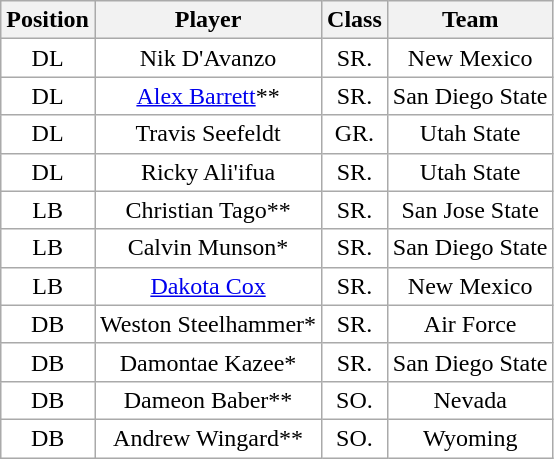<table class="wikitable sortable">
<tr>
<th>Position</th>
<th>Player</th>
<th>Class</th>
<th>Team</th>
</tr>
<tr style="text-align:center;">
<td style="background:white">DL</td>
<td style="background:white">Nik D'Avanzo</td>
<td style="background:white">SR.</td>
<td style="background:white">New Mexico</td>
</tr>
<tr style="text-align:center;">
<td style="background:white">DL</td>
<td style="background:white"><a href='#'>Alex Barrett</a>**</td>
<td style="background:white">SR.</td>
<td style="background:white">San Diego State</td>
</tr>
<tr style="text-align:center;">
<td style="background:white">DL</td>
<td style="background:white">Travis Seefeldt</td>
<td style="background:white">GR.</td>
<td style="background:white">Utah State</td>
</tr>
<tr style="text-align:center;">
<td style="background:white">DL</td>
<td style="background:white">Ricky Ali'ifua</td>
<td style="background:white">SR.</td>
<td style="background:white">Utah State</td>
</tr>
<tr style="text-align:center;">
<td style="background:white">LB</td>
<td style="background:white">Christian Tago**</td>
<td style="background:white">SR.</td>
<td style="background:white">San Jose State</td>
</tr>
<tr style="text-align:center;">
<td style="background:white">LB</td>
<td style="background:white">Calvin Munson*</td>
<td style="background:white">SR.</td>
<td style="background:white">San Diego State</td>
</tr>
<tr style="text-align:center;">
<td style="background:white">LB</td>
<td style="background:white"><a href='#'>Dakota Cox</a></td>
<td style="background:white">SR.</td>
<td style="background:white">New Mexico</td>
</tr>
<tr style="text-align:center;">
<td style="background:white">DB</td>
<td style="background:white">Weston Steelhammer*</td>
<td style="background:white">SR.</td>
<td style="background:white">Air Force</td>
</tr>
<tr style="text-align:center;">
<td style="background:white">DB</td>
<td style="background:white">Damontae Kazee*</td>
<td style="background:white">SR.</td>
<td style="background:white">San Diego State</td>
</tr>
<tr style="text-align:center;">
<td style="background:white">DB</td>
<td style="background:white">Dameon Baber**</td>
<td style="background:white">SO.</td>
<td style="background:white">Nevada</td>
</tr>
<tr style="text-align:center;">
<td style="background:white">DB</td>
<td style="background:white">Andrew Wingard**</td>
<td style="background:white">SO.</td>
<td style="background:white">Wyoming</td>
</tr>
</table>
